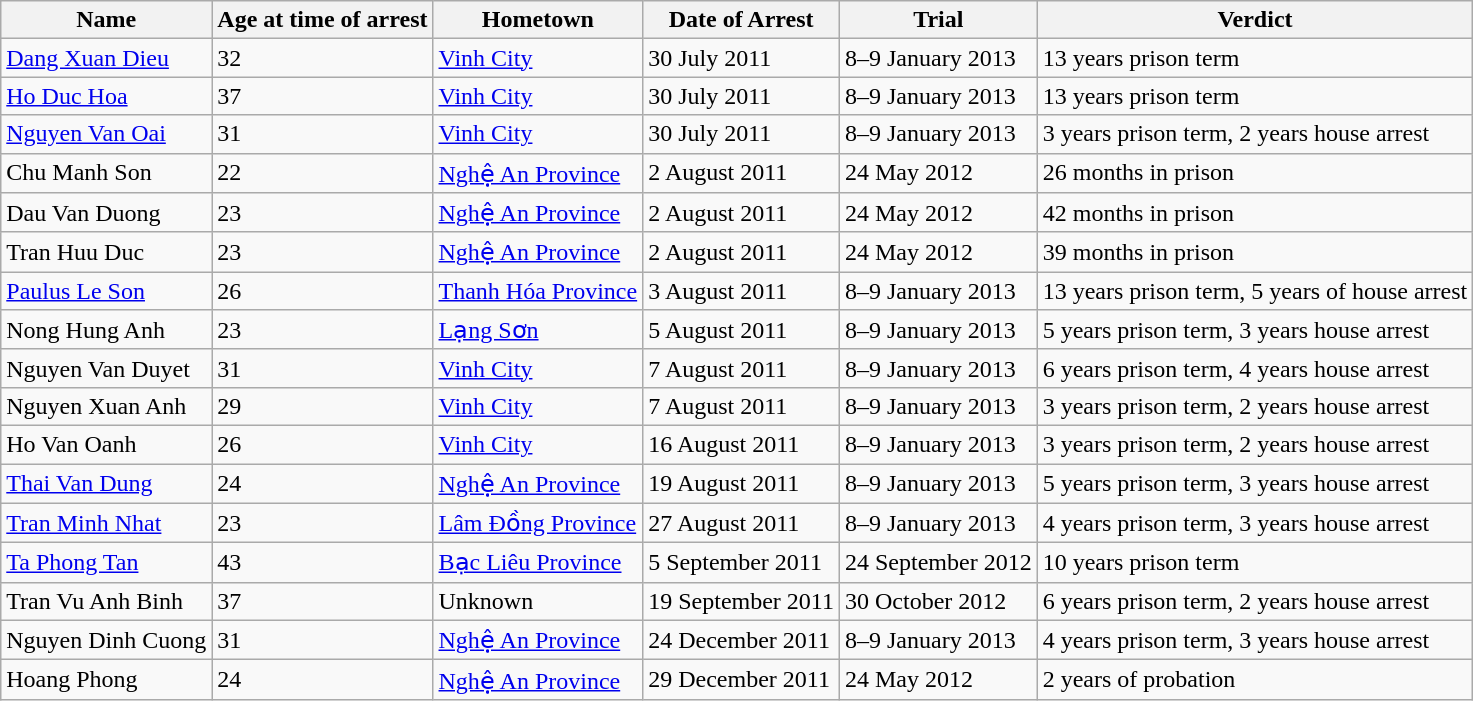<table class="wikitable">
<tr>
<th>Name</th>
<th>Age at time of arrest</th>
<th>Hometown</th>
<th>Date of Arrest</th>
<th>Trial</th>
<th>Verdict</th>
</tr>
<tr>
<td><a href='#'>Dang Xuan Dieu</a></td>
<td>32</td>
<td><a href='#'>Vinh City</a></td>
<td>30 July 2011</td>
<td>8–9 January 2013</td>
<td>13 years prison term</td>
</tr>
<tr>
<td><a href='#'>Ho Duc Hoa</a></td>
<td>37</td>
<td><a href='#'>Vinh City</a></td>
<td>30 July 2011</td>
<td>8–9 January 2013</td>
<td>13 years prison term</td>
</tr>
<tr>
<td><a href='#'>Nguyen Van Oai</a></td>
<td>31</td>
<td><a href='#'>Vinh City</a></td>
<td>30 July 2011</td>
<td>8–9 January 2013</td>
<td>3 years prison term, 2 years house arrest</td>
</tr>
<tr>
<td>Chu Manh Son</td>
<td>22</td>
<td><a href='#'>Nghệ An Province</a></td>
<td>2 August 2011</td>
<td>24 May 2012</td>
<td>26 months in prison</td>
</tr>
<tr>
<td>Dau Van Duong</td>
<td>23</td>
<td><a href='#'>Nghệ An Province</a></td>
<td>2 August 2011</td>
<td>24 May 2012</td>
<td>42 months in prison</td>
</tr>
<tr>
<td>Tran Huu Duc</td>
<td>23</td>
<td><a href='#'>Nghệ An Province</a></td>
<td>2 August 2011</td>
<td>24 May 2012</td>
<td>39 months in prison</td>
</tr>
<tr>
<td><a href='#'>Paulus Le Son</a></td>
<td>26</td>
<td><a href='#'>Thanh Hóa Province</a></td>
<td>3 August 2011</td>
<td>8–9 January 2013</td>
<td>13 years prison term, 5 years of house arrest</td>
</tr>
<tr>
<td>Nong Hung Anh</td>
<td>23</td>
<td><a href='#'>Lạng Sơn</a></td>
<td>5 August 2011</td>
<td>8–9 January 2013</td>
<td>5 years prison term, 3 years house arrest</td>
</tr>
<tr>
<td>Nguyen Van Duyet</td>
<td>31</td>
<td><a href='#'>Vinh City</a></td>
<td>7 August 2011</td>
<td>8–9 January 2013</td>
<td>6 years prison term, 4 years house arrest</td>
</tr>
<tr>
<td>Nguyen Xuan Anh</td>
<td>29</td>
<td><a href='#'>Vinh City</a></td>
<td>7 August 2011</td>
<td>8–9 January 2013</td>
<td>3 years prison term, 2 years house arrest</td>
</tr>
<tr>
<td>Ho Van Oanh</td>
<td>26</td>
<td><a href='#'>Vinh City</a></td>
<td>16 August 2011</td>
<td>8–9 January 2013</td>
<td>3 years prison term, 2 years house arrest</td>
</tr>
<tr>
<td><a href='#'>Thai Van Dung</a></td>
<td>24</td>
<td><a href='#'>Nghệ An Province</a></td>
<td>19 August 2011</td>
<td>8–9 January 2013</td>
<td>5 years prison term, 3 years house arrest</td>
</tr>
<tr>
<td><a href='#'>Tran Minh Nhat</a></td>
<td>23</td>
<td><a href='#'>Lâm Đồng Province</a></td>
<td>27 August 2011</td>
<td>8–9 January 2013</td>
<td>4 years prison term, 3 years house arrest</td>
</tr>
<tr>
<td><a href='#'>Ta Phong Tan</a></td>
<td>43</td>
<td><a href='#'>Bạc Liêu Province</a></td>
<td>5 September 2011</td>
<td>24 September 2012</td>
<td>10 years prison term</td>
</tr>
<tr>
<td>Tran Vu Anh Binh</td>
<td>37</td>
<td>Unknown</td>
<td>19 September 2011</td>
<td>30 October 2012</td>
<td>6 years prison term, 2 years house arrest</td>
</tr>
<tr>
<td>Nguyen Dinh Cuong</td>
<td>31</td>
<td><a href='#'>Nghệ An Province</a></td>
<td>24 December 2011</td>
<td>8–9 January 2013</td>
<td>4 years prison term, 3 years house arrest</td>
</tr>
<tr>
<td>Hoang Phong</td>
<td>24</td>
<td><a href='#'>Nghệ An Province</a></td>
<td>29 December 2011</td>
<td>24 May 2012</td>
<td>2 years of probation</td>
</tr>
</table>
